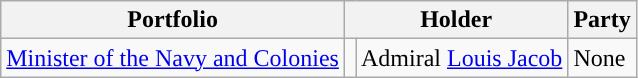<table class="wikitable">
<tr>
<th>Portfolio</th>
<th colspan=2>Holder</th>
<th>Party</th>
</tr>
<tr>
<td><a href='#'>Minister of the Navy and Colonies</a></td>
<td style="background:"></td>
<td>Admiral <a href='#'>Louis Jacob</a></td>
<td>None</td>
</tr>
</table>
